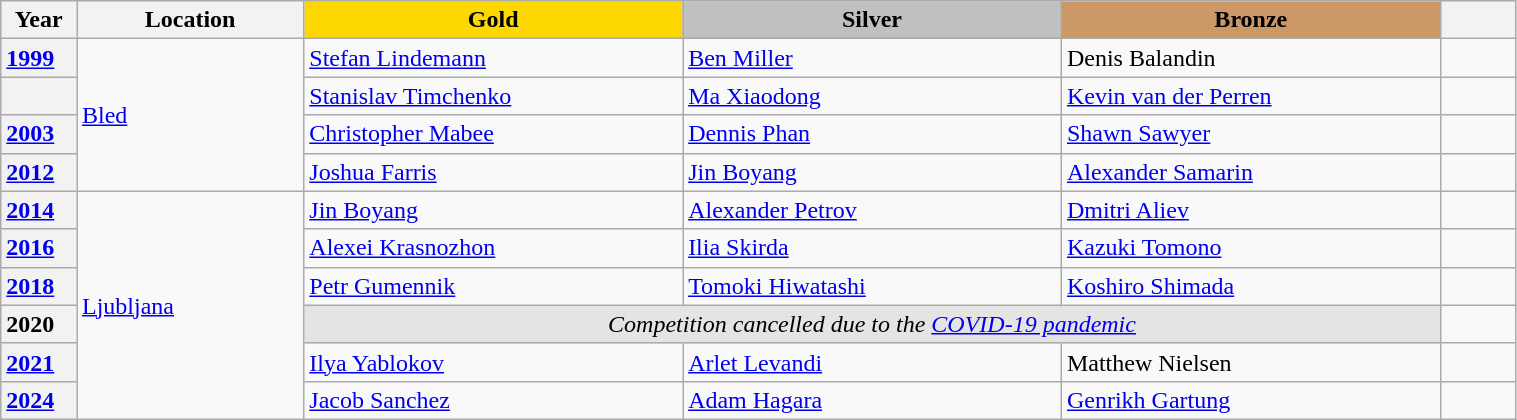<table class="wikitable unsortable" style="text-align:left; width:80%">
<tr>
<th scope="col" style="text-align:center; width:5%">Year</th>
<th scope="col" style="text-align:center; width:15%">Location</th>
<th scope="col" style="text-align:center; width:25%; background:gold">Gold</th>
<th scope="col" style="text-align:center; width:25%; background:silver">Silver</th>
<th scope="col" style="text-align:center; width:25%; background:#c96">Bronze</th>
<th scope="col" style="text-align:center; width:5%"></th>
</tr>
<tr>
<th scope="row" style="text-align:left"><a href='#'>1999</a></th>
<td rowspan="4"><a href='#'>Bled</a></td>
<td> <a href='#'>Stefan Lindemann</a></td>
<td> <a href='#'>Ben Miller</a></td>
<td> Denis Balandin</td>
<td></td>
</tr>
<tr>
<th scope="row" style="text-align:left"></th>
<td> <a href='#'>Stanislav Timchenko</a></td>
<td> <a href='#'>Ma Xiaodong</a></td>
<td> <a href='#'>Kevin van der Perren</a></td>
<td></td>
</tr>
<tr>
<th scope="row" style="text-align:left"><a href='#'>2003</a></th>
<td> <a href='#'>Christopher Mabee</a></td>
<td> <a href='#'>Dennis Phan</a></td>
<td> <a href='#'>Shawn Sawyer</a></td>
<td></td>
</tr>
<tr>
<th scope="row" style="text-align:left"><a href='#'>2012</a></th>
<td> <a href='#'>Joshua Farris</a></td>
<td> <a href='#'>Jin Boyang</a></td>
<td> <a href='#'>Alexander Samarin</a></td>
<td></td>
</tr>
<tr>
<th scope="row" style="text-align:left"><a href='#'>2014</a></th>
<td rowspan="6"><a href='#'>Ljubljana</a></td>
<td> <a href='#'>Jin Boyang</a></td>
<td> <a href='#'>Alexander Petrov</a></td>
<td> <a href='#'>Dmitri Aliev</a></td>
<td></td>
</tr>
<tr>
<th scope="row" style="text-align:left"><a href='#'>2016</a></th>
<td> <a href='#'>Alexei Krasnozhon</a></td>
<td> <a href='#'>Ilia Skirda</a></td>
<td> <a href='#'>Kazuki Tomono</a></td>
<td></td>
</tr>
<tr>
<th scope="row" style="text-align:left"><a href='#'>2018</a></th>
<td> <a href='#'>Petr Gumennik</a></td>
<td> <a href='#'>Tomoki Hiwatashi</a></td>
<td> <a href='#'>Koshiro Shimada</a></td>
<td></td>
</tr>
<tr>
<th scope="row" style="text-align:left">2020</th>
<td colspan="3" align="center" bgcolor="e5e4e2"><em>Competition cancelled due to the <a href='#'>COVID-19 pandemic</a></em></td>
<td></td>
</tr>
<tr>
<th scope="row" style="text-align:left"><a href='#'>2021</a></th>
<td> <a href='#'>Ilya Yablokov</a></td>
<td> <a href='#'>Arlet Levandi</a></td>
<td> Matthew Nielsen</td>
<td></td>
</tr>
<tr>
<th scope="row" style="text-align:left"><a href='#'>2024</a></th>
<td> <a href='#'>Jacob Sanchez</a></td>
<td> <a href='#'>Adam Hagara</a></td>
<td> <a href='#'>Genrikh Gartung</a></td>
<td></td>
</tr>
</table>
